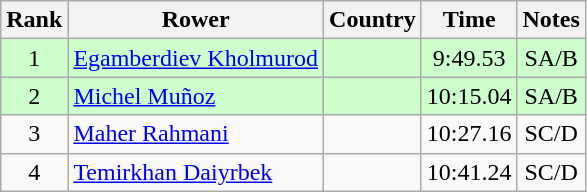<table class="wikitable" style="text-align:center">
<tr>
<th>Rank</th>
<th>Rower</th>
<th>Country</th>
<th>Time</th>
<th>Notes</th>
</tr>
<tr bgcolor=ccffcc>
<td>1</td>
<td align="left"><a href='#'>Egamberdiev Kholmurod</a></td>
<td align="left"></td>
<td>9:49.53</td>
<td>SA/B</td>
</tr>
<tr bgcolor=ccffcc>
<td>2</td>
<td align="left"><a href='#'>Michel Muñoz</a></td>
<td align="left"></td>
<td>10:15.04</td>
<td>SA/B</td>
</tr>
<tr>
<td>3</td>
<td align="left"><a href='#'>Maher Rahmani</a></td>
<td align="left"></td>
<td>10:27.16</td>
<td>SC/D</td>
</tr>
<tr>
<td>4</td>
<td align="left"><a href='#'>Temirkhan Daiyrbek</a></td>
<td align="left"></td>
<td>10:41.24</td>
<td>SC/D</td>
</tr>
</table>
